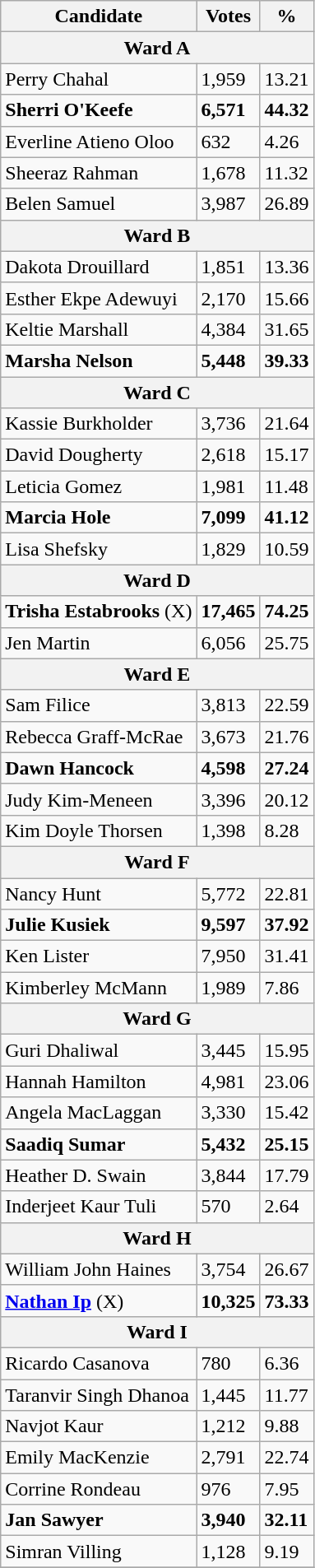<table class="wikitable">
<tr>
<th>Candidate</th>
<th>Votes</th>
<th>%</th>
</tr>
<tr>
<th colspan=3>Ward A</th>
</tr>
<tr>
<td>Perry Chahal</td>
<td>1,959</td>
<td>13.21</td>
</tr>
<tr>
<td><strong>Sherri O'Keefe</strong></td>
<td><strong>6,571</strong></td>
<td><strong>44.32</strong></td>
</tr>
<tr>
<td>Everline Atieno Oloo</td>
<td>632</td>
<td>4.26</td>
</tr>
<tr>
<td>Sheeraz Rahman</td>
<td>1,678</td>
<td>11.32</td>
</tr>
<tr>
<td>Belen Samuel</td>
<td>3,987</td>
<td>26.89</td>
</tr>
<tr>
<th colspan=3>Ward B</th>
</tr>
<tr>
<td>Dakota Drouillard</td>
<td>1,851</td>
<td>13.36</td>
</tr>
<tr>
<td>Esther Ekpe Adewuyi</td>
<td>2,170</td>
<td>15.66</td>
</tr>
<tr>
<td>Keltie Marshall</td>
<td>4,384</td>
<td>31.65</td>
</tr>
<tr>
<td><strong>Marsha Nelson</strong></td>
<td><strong>5,448</strong></td>
<td><strong>39.33</strong></td>
</tr>
<tr>
<th colspan=3>Ward C</th>
</tr>
<tr>
<td>Kassie Burkholder</td>
<td>3,736</td>
<td>21.64</td>
</tr>
<tr>
<td>David Dougherty</td>
<td>2,618</td>
<td>15.17</td>
</tr>
<tr>
<td>Leticia Gomez</td>
<td>1,981</td>
<td>11.48</td>
</tr>
<tr>
<td><strong>Marcia Hole</strong></td>
<td><strong>7,099</strong></td>
<td><strong>41.12</strong></td>
</tr>
<tr>
<td>Lisa Shefsky</td>
<td>1,829</td>
<td>10.59</td>
</tr>
<tr>
<th colspan=3>Ward D</th>
</tr>
<tr>
<td><strong>Trisha Estabrooks</strong> (X)</td>
<td><strong>17,465</strong></td>
<td><strong>74.25</strong></td>
</tr>
<tr>
<td>Jen Martin</td>
<td>6,056</td>
<td>25.75</td>
</tr>
<tr>
<th colspan=3>Ward E</th>
</tr>
<tr>
<td>Sam Filice</td>
<td>3,813</td>
<td>22.59</td>
</tr>
<tr>
<td>Rebecca Graff-McRae</td>
<td>3,673</td>
<td>21.76</td>
</tr>
<tr>
<td><strong>Dawn Hancock</strong></td>
<td><strong>4,598</strong></td>
<td><strong>27.24</strong></td>
</tr>
<tr>
<td>Judy Kim-Meneen</td>
<td>3,396</td>
<td>20.12</td>
</tr>
<tr>
<td>Kim Doyle Thorsen</td>
<td>1,398</td>
<td>8.28</td>
</tr>
<tr>
<th colspan=3>Ward F</th>
</tr>
<tr>
<td>Nancy Hunt</td>
<td>5,772</td>
<td>22.81</td>
</tr>
<tr>
<td><strong>Julie Kusiek</strong></td>
<td><strong>9,597</strong></td>
<td><strong>37.92</strong></td>
</tr>
<tr>
<td>Ken Lister</td>
<td>7,950</td>
<td>31.41</td>
</tr>
<tr>
<td>Kimberley McMann</td>
<td>1,989</td>
<td>7.86</td>
</tr>
<tr>
<th colspan=3>Ward G</th>
</tr>
<tr>
<td>Guri Dhaliwal</td>
<td>3,445</td>
<td>15.95</td>
</tr>
<tr>
<td>Hannah Hamilton</td>
<td>4,981</td>
<td>23.06</td>
</tr>
<tr>
<td>Angela MacLaggan</td>
<td>3,330</td>
<td>15.42</td>
</tr>
<tr>
<td><strong>Saadiq Sumar</strong></td>
<td><strong>5,432</strong></td>
<td><strong>25.15</strong></td>
</tr>
<tr>
<td>Heather D. Swain</td>
<td>3,844</td>
<td>17.79</td>
</tr>
<tr>
<td>Inderjeet Kaur Tuli</td>
<td>570</td>
<td>2.64</td>
</tr>
<tr>
<th colspan=3>Ward H</th>
</tr>
<tr>
<td>William John Haines</td>
<td>3,754</td>
<td>26.67</td>
</tr>
<tr>
<td><strong><a href='#'>Nathan Ip</a></strong> (X)</td>
<td><strong>10,325</strong></td>
<td><strong>73.33</strong></td>
</tr>
<tr>
<th colspan=3>Ward I</th>
</tr>
<tr>
<td>Ricardo Casanova</td>
<td>780</td>
<td>6.36</td>
</tr>
<tr>
<td>Taranvir Singh Dhanoa</td>
<td>1,445</td>
<td>11.77</td>
</tr>
<tr>
<td>Navjot Kaur</td>
<td>1,212</td>
<td>9.88</td>
</tr>
<tr>
<td>Emily MacKenzie</td>
<td>2,791</td>
<td>22.74</td>
</tr>
<tr>
<td>Corrine Rondeau</td>
<td>976</td>
<td>7.95</td>
</tr>
<tr>
<td><strong>Jan Sawyer</strong></td>
<td><strong>3,940</strong></td>
<td><strong>32.11</strong></td>
</tr>
<tr>
<td>Simran Villing</td>
<td>1,128</td>
<td>9.19</td>
</tr>
<tr>
</tr>
</table>
